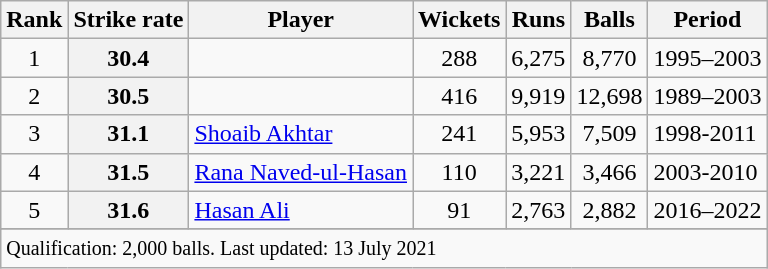<table class="wikitable plainrowheaders sortable">
<tr>
<th scope=col>Rank</th>
<th scope=col>Strike rate</th>
<th scope=col>Player</th>
<th scope=col>Wickets</th>
<th scope=col>Runs</th>
<th scope=col>Balls</th>
<th scope=col>Period</th>
</tr>
<tr>
<td align=center>1</td>
<th scope=row style=text-align:center;>30.4</th>
<td></td>
<td align=center>288</td>
<td align=center>6,275</td>
<td align=center>8,770</td>
<td>1995–2003</td>
</tr>
<tr>
<td align=center>2</td>
<th scope=row style=text-align:center;>30.5</th>
<td></td>
<td align=center>416</td>
<td align=center>9,919</td>
<td align=center>12,698</td>
<td>1989–2003</td>
</tr>
<tr>
<td align=center>3</td>
<th scope=row style=text-align:center;>31.1</th>
<td><a href='#'>Shoaib Akhtar</a></td>
<td align=center>241</td>
<td align=center>5,953</td>
<td align=center>7,509</td>
<td>1998-2011</td>
</tr>
<tr>
<td align=center>4</td>
<th scope=row style=text-align:center;>31.5</th>
<td><a href='#'>Rana Naved-ul-Hasan</a></td>
<td align=center>110</td>
<td align=center>3,221</td>
<td align=center>3,466</td>
<td>2003-2010</td>
</tr>
<tr>
<td align=center>5</td>
<th scope=row style=text-align:center;>31.6</th>
<td><a href='#'>Hasan Ali</a></td>
<td align=center>91</td>
<td align=center>2,763</td>
<td align=center>2,882</td>
<td>2016–2022</td>
</tr>
<tr>
</tr>
<tr class=sortbottom>
<td colspan=7><small>Qualification: 2,000 balls. Last updated: 13 July 2021</small></td>
</tr>
</table>
